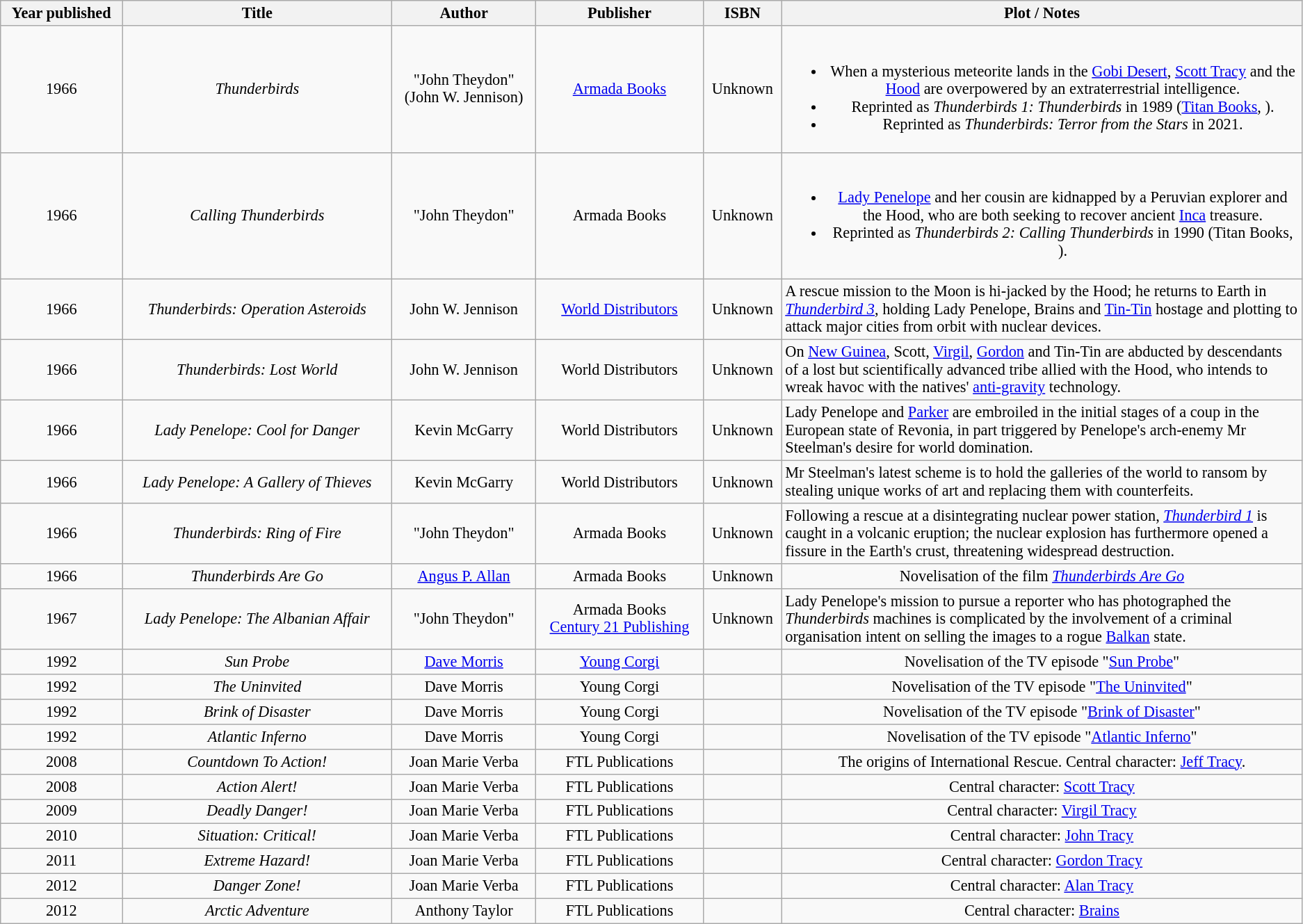<table class="wikitable" style="text-align:center; font-size:93%">
<tr>
<th>Year published</th>
<th>Title</th>
<th>Author</th>
<th>Publisher</th>
<th>ISBN</th>
<th style="width:40%">Plot / Notes</th>
</tr>
<tr>
<td>1966</td>
<td><em>Thunderbirds</em></td>
<td>"John Theydon"<br>(John W. Jennison)</td>
<td><a href='#'>Armada Books</a></td>
<td>Unknown</td>
<td><br><ul><li>When a mysterious meteorite lands in the <a href='#'>Gobi Desert</a>, <a href='#'>Scott Tracy</a> and the <a href='#'>Hood</a> are overpowered by an extraterrestrial intelligence.</li><li>Reprinted as <em>Thunderbirds 1: Thunderbirds</em> in 1989 (<a href='#'>Titan Books</a>, ).</li><li>Reprinted as <em>Thunderbirds: Terror from the Stars</em> in 2021.</li></ul></td>
</tr>
<tr>
<td>1966</td>
<td><em>Calling Thunderbirds</em></td>
<td>"John Theydon"</td>
<td>Armada Books</td>
<td>Unknown</td>
<td><br><ul><li><a href='#'>Lady Penelope</a> and her cousin are kidnapped by a Peruvian explorer and the Hood, who are both seeking to recover ancient <a href='#'>Inca</a> treasure.</li><li>Reprinted as <em>Thunderbirds 2: Calling Thunderbirds</em> in 1990 (Titan Books, ).</li></ul></td>
</tr>
<tr>
<td>1966</td>
<td><em>Thunderbirds: Operation Asteroids</em></td>
<td>John W. Jennison</td>
<td><a href='#'>World Distributors</a></td>
<td>Unknown</td>
<td style="text-align:left">A rescue mission to the Moon is hi-jacked by the Hood; he returns to Earth in <em><a href='#'>Thunderbird 3</a></em>, holding Lady Penelope, Brains and <a href='#'>Tin-Tin</a> hostage and plotting to attack major cities from orbit with nuclear devices.</td>
</tr>
<tr>
<td>1966</td>
<td><em>Thunderbirds: Lost World</em></td>
<td>John W. Jennison</td>
<td>World Distributors</td>
<td>Unknown</td>
<td style="text-align:left">On <a href='#'>New Guinea</a>, Scott, <a href='#'>Virgil</a>, <a href='#'>Gordon</a> and Tin-Tin are abducted by descendants of a lost but scientifically advanced tribe allied with the Hood, who intends to wreak havoc with the natives' <a href='#'>anti-gravity</a> technology.</td>
</tr>
<tr>
<td>1966</td>
<td><em>Lady Penelope: Cool for Danger</em></td>
<td>Kevin McGarry</td>
<td>World Distributors</td>
<td>Unknown</td>
<td style="text-align:left">Lady Penelope and <a href='#'>Parker</a> are embroiled in the initial stages of a coup in the European state of Revonia, in part triggered by Penelope's arch-enemy Mr Steelman's desire for world domination.</td>
</tr>
<tr>
<td>1966</td>
<td><em>Lady Penelope: A Gallery of Thieves</em></td>
<td>Kevin McGarry</td>
<td>World Distributors</td>
<td>Unknown</td>
<td style="text-align:left">Mr Steelman's latest scheme is to hold the galleries of the world to ransom by stealing unique works of art and replacing them with counterfeits.</td>
</tr>
<tr>
<td>1966</td>
<td><em>Thunderbirds: Ring of Fire</em></td>
<td>"John Theydon"</td>
<td>Armada Books</td>
<td>Unknown</td>
<td style="text-align:left">Following a rescue at a disintegrating nuclear power station, <em><a href='#'>Thunderbird 1</a></em> is caught in a volcanic eruption; the nuclear explosion has furthermore opened a fissure in the Earth's crust, threatening widespread destruction.</td>
</tr>
<tr>
<td>1966</td>
<td><em>Thunderbirds Are Go</em></td>
<td><a href='#'>Angus P. Allan</a></td>
<td>Armada Books</td>
<td>Unknown</td>
<td>Novelisation of the film <em><a href='#'>Thunderbirds Are Go</a></em></td>
</tr>
<tr>
<td>1967</td>
<td><em>Lady Penelope: The Albanian Affair</em></td>
<td>"John Theydon"</td>
<td>Armada Books<br><a href='#'>Century 21 Publishing</a></td>
<td>Unknown</td>
<td style="text-align:left">Lady Penelope's mission to pursue a reporter who has photographed the <em>Thunderbirds</em> machines is complicated by the involvement of a criminal organisation intent on selling the images to a rogue <a href='#'>Balkan</a> state.</td>
</tr>
<tr>
<td>1992</td>
<td><em>Sun Probe</em></td>
<td><a href='#'>Dave Morris</a></td>
<td><a href='#'>Young Corgi</a></td>
<td></td>
<td>Novelisation of the TV episode "<a href='#'>Sun Probe</a>"</td>
</tr>
<tr>
<td>1992</td>
<td><em>The Uninvited</em></td>
<td>Dave Morris</td>
<td>Young Corgi</td>
<td></td>
<td>Novelisation of the TV episode "<a href='#'>The Uninvited</a>"</td>
</tr>
<tr>
<td>1992</td>
<td><em>Brink of Disaster</em></td>
<td>Dave Morris</td>
<td>Young Corgi</td>
<td></td>
<td>Novelisation of the TV episode "<a href='#'>Brink of Disaster</a>"</td>
</tr>
<tr>
<td>1992</td>
<td><em>Atlantic Inferno</em></td>
<td>Dave Morris</td>
<td>Young Corgi</td>
<td></td>
<td>Novelisation of the TV episode "<a href='#'>Atlantic Inferno</a>"</td>
</tr>
<tr>
<td>2008</td>
<td><em>Countdown To Action!</em></td>
<td>Joan Marie Verba</td>
<td>FTL Publications</td>
<td></td>
<td>The origins of International Rescue. Central character: <a href='#'>Jeff Tracy</a>.</td>
</tr>
<tr>
<td>2008</td>
<td><em>Action Alert!</em></td>
<td>Joan Marie Verba</td>
<td>FTL Publications</td>
<td></td>
<td>Central character: <a href='#'>Scott Tracy</a></td>
</tr>
<tr>
<td>2009</td>
<td><em>Deadly Danger!</em></td>
<td>Joan Marie Verba</td>
<td>FTL Publications</td>
<td></td>
<td>Central character: <a href='#'>Virgil Tracy</a></td>
</tr>
<tr>
<td>2010</td>
<td><em>Situation: Critical!</em></td>
<td>Joan Marie Verba</td>
<td>FTL Publications</td>
<td></td>
<td>Central character: <a href='#'>John Tracy</a></td>
</tr>
<tr>
<td>2011</td>
<td><em>Extreme Hazard!</em></td>
<td>Joan Marie Verba</td>
<td>FTL Publications</td>
<td></td>
<td>Central character: <a href='#'>Gordon Tracy</a></td>
</tr>
<tr>
<td>2012</td>
<td><em>Danger Zone!</em></td>
<td>Joan Marie Verba</td>
<td>FTL Publications</td>
<td></td>
<td>Central character: <a href='#'>Alan Tracy</a></td>
</tr>
<tr>
<td>2012</td>
<td><em>Arctic Adventure</em></td>
<td>Anthony Taylor</td>
<td>FTL Publications</td>
<td></td>
<td>Central character: <a href='#'>Brains</a></td>
</tr>
</table>
